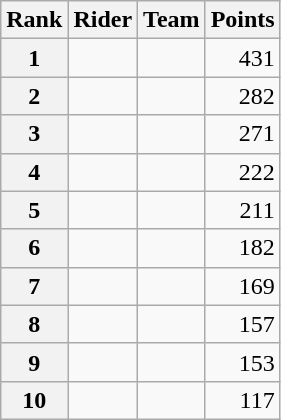<table class="wikitable">
<tr>
<th scope="col">Rank</th>
<th scope="col">Rider</th>
<th scope="col">Team</th>
<th scope="col">Points</th>
</tr>
<tr>
<th scope="row">1</th>
<td> </td>
<td></td>
<td style="text-align:right;">431</td>
</tr>
<tr>
<th scope="row">2</th>
<td></td>
<td></td>
<td style="text-align:right;">282</td>
</tr>
<tr>
<th scope="row">3</th>
<td></td>
<td></td>
<td style="text-align:right;">271</td>
</tr>
<tr>
<th scope="row">4</th>
<td></td>
<td></td>
<td style="text-align:right;">222</td>
</tr>
<tr>
<th scope="row">5</th>
<td></td>
<td></td>
<td style="text-align:right;">211</td>
</tr>
<tr>
<th scope="row">6</th>
<td> </td>
<td></td>
<td style="text-align:right;">182</td>
</tr>
<tr>
<th scope="row">7</th>
<td></td>
<td></td>
<td style="text-align:right;">169</td>
</tr>
<tr>
<th scope="row">8</th>
<td></td>
<td></td>
<td style="text-align:right;">157</td>
</tr>
<tr>
<th scope="row">9</th>
<td></td>
<td></td>
<td style="text-align:right;">153</td>
</tr>
<tr>
<th scope="row">10</th>
<td> </td>
<td></td>
<td style="text-align:right;">117</td>
</tr>
</table>
